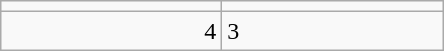<table class="wikitable">
<tr>
<td align="center" width="140"></td>
<td align="center" width="140"></td>
</tr>
<tr>
<td align="right">4</td>
<td>3</td>
</tr>
</table>
